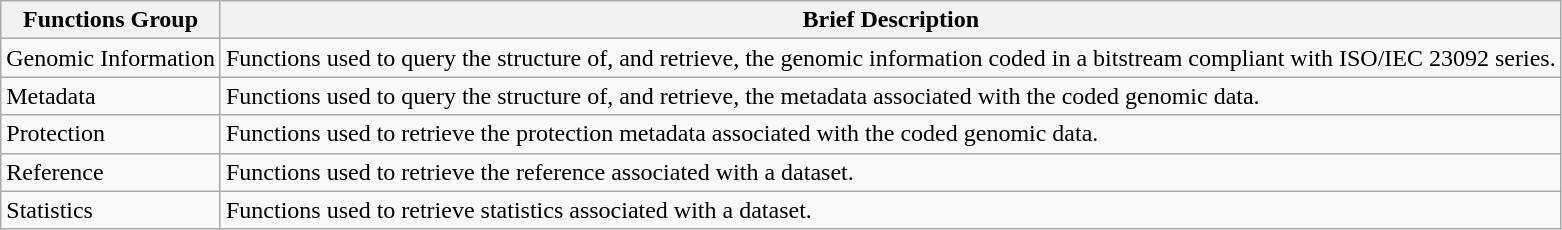<table class="wikitable">
<tr>
<th>Functions Group</th>
<th>Brief Description</th>
</tr>
<tr>
<td>Genomic Information</td>
<td>Functions used to query the structure of, and retrieve, the genomic information coded in a bitstream compliant with ISO/IEC 23092 series.</td>
</tr>
<tr>
<td>Metadata</td>
<td>Functions used to query the structure of, and retrieve, the metadata associated with the coded genomic data.</td>
</tr>
<tr>
<td>Protection</td>
<td>Functions used to retrieve the protection metadata associated with the coded genomic data.</td>
</tr>
<tr>
<td>Reference</td>
<td>Functions used to retrieve the reference associated with a dataset.</td>
</tr>
<tr>
<td>Statistics</td>
<td>Functions used to retrieve statistics associated with a dataset.</td>
</tr>
</table>
